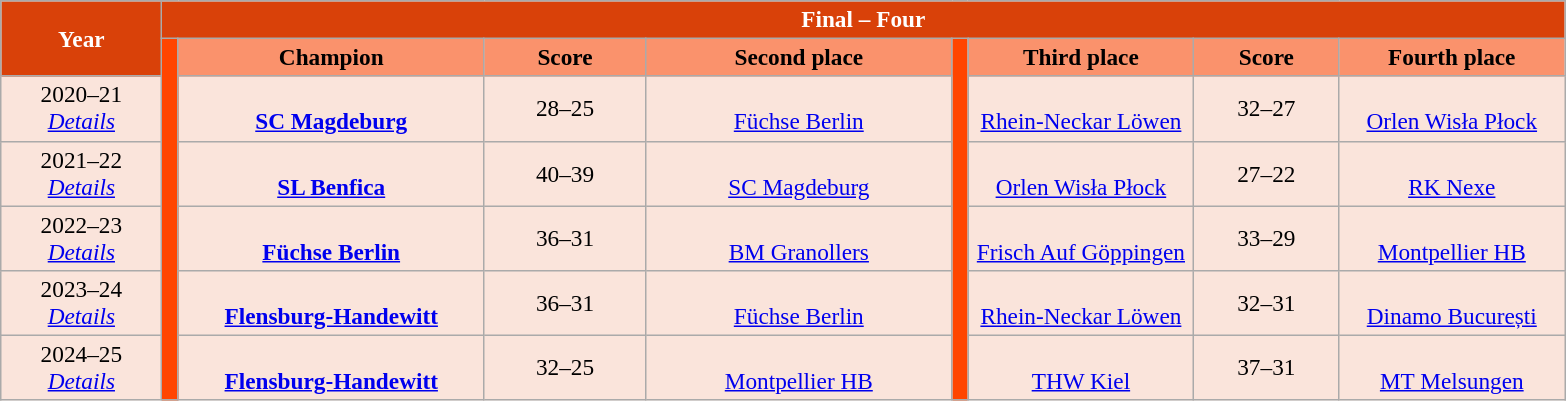<table class="wikitable" style="font-size: 97%; text-align: center; background-color:#fae4db; color:black"">
<tr>
<th rowspan="2" width="10%" style="background-color:#d94109; color:white">Year</th>
<th colspan="8" style="background-color:#d94109; color:white">Final – Four</th>
</tr>
<tr>
<th rowspan="6" width="1%" style="background-color:#ff4500; color:black"></th>
<th width="19%" style="background-color:#fa926c; color:black">Champion</th>
<th width="10%" style="background-color:#fa926c; color:black">Score</th>
<th width="19%" style="background-color:#fa926c; color:black">Second place</th>
<td rowspan="6" width="1%" style="background-color:#ff4500; color:black"></td>
<th width="14%" style="background-color:#fa926c; color:black">Third place</th>
<th width="9%" style="background-color:#fa926c; color:black">Score</th>
<th width="14%" style="background-color:#fa926c; color:black">Fourth place</th>
</tr>
<tr>
<td>2020–21 <br> <em><a href='#'>Details</a></em></td>
<td><br> <strong><a href='#'>SC Magdeburg</a></strong></td>
<td>28–25</td>
<td><br> <a href='#'>Füchse Berlin</a></td>
<td><br> <a href='#'>Rhein-Neckar Löwen</a></td>
<td>32–27</td>
<td><br> <a href='#'>Orlen Wisła Płock</a></td>
</tr>
<tr>
<td>2021–22 <br> <em><a href='#'>Details</a></em></td>
<td><br> <strong><a href='#'>SL Benfica</a></strong></td>
<td>40–39</td>
<td><br> <a href='#'>SC Magdeburg</a></td>
<td><br> <a href='#'>Orlen Wisła Płock</a></td>
<td>27–22</td>
<td><br> <a href='#'>RK Nexe</a></td>
</tr>
<tr>
<td>2022–23<br><em><a href='#'>Details</a></em></td>
<td><br> <strong><a href='#'>Füchse Berlin</a></strong></td>
<td>36–31</td>
<td><br> <a href='#'>BM Granollers</a></td>
<td><br> <a href='#'>Frisch Auf Göppingen</a></td>
<td>33–29</td>
<td><br><a href='#'>Montpellier HB</a></td>
</tr>
<tr>
<td>2023–24<br><em><a href='#'>Details</a></em></td>
<td><br> <strong><a href='#'>Flensburg-Handewitt</a></strong></td>
<td>36–31</td>
<td><br> <a href='#'>Füchse Berlin</a></td>
<td><br> <a href='#'>Rhein-Neckar Löwen</a></td>
<td>32–31</td>
<td><br><a href='#'>Dinamo București</a></td>
</tr>
<tr>
<td>2024–25<br><em><a href='#'>Details</a></em></td>
<td><br> <strong><a href='#'>Flensburg-Handewitt</a></strong></td>
<td>32–25</td>
<td><br><a href='#'>Montpellier HB</a></td>
<td><br><a href='#'>THW Kiel</a></td>
<td>37–31</td>
<td><br><a href='#'>MT Melsungen</a></td>
</tr>
</table>
